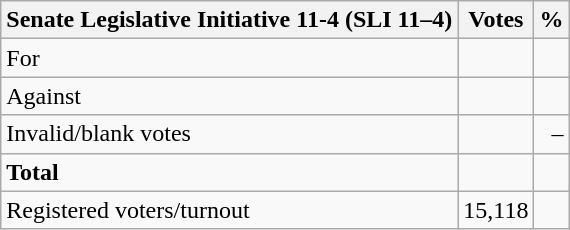<table class=wikitable style=text-align:right>
<tr>
<th>Senate Legislative Initiative 11-4 (SLI 11–4)</th>
<th>Votes</th>
<th>%</th>
</tr>
<tr>
<td align=left>For</td>
<td></td>
<td></td>
</tr>
<tr>
<td align=left>Against</td>
<td></td>
<td></td>
</tr>
<tr>
<td align=left>Invalid/blank votes</td>
<td></td>
<td>–</td>
</tr>
<tr>
<td align=left><strong>Total</strong></td>
<td><strong> </strong></td>
<td><strong> </strong></td>
</tr>
<tr>
<td align=left>Registered voters/turnout</td>
<td>15,118</td>
<td></td>
</tr>
</table>
